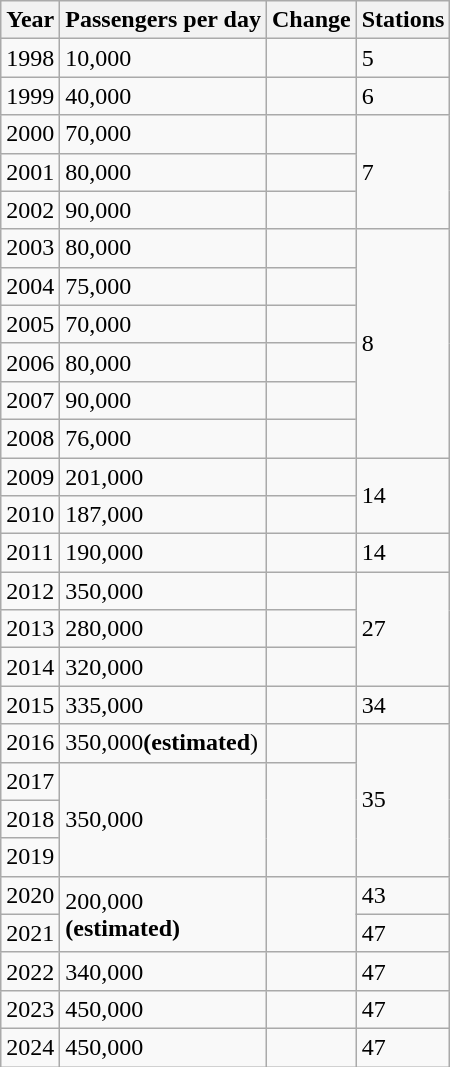<table class="wikitable sortable">
<tr>
<th>Year</th>
<th>Passengers per day</th>
<th>Change</th>
<th>Stations</th>
</tr>
<tr>
<td>1998</td>
<td>10,000</td>
<td></td>
<td>5</td>
</tr>
<tr>
<td>1999</td>
<td>40,000</td>
<td></td>
<td>6</td>
</tr>
<tr>
<td>2000</td>
<td>70,000</td>
<td></td>
<td rowspan="3">7</td>
</tr>
<tr>
<td>2001</td>
<td>80,000</td>
<td></td>
</tr>
<tr>
<td>2002</td>
<td>90,000</td>
<td></td>
</tr>
<tr>
<td>2003</td>
<td>80,000</td>
<td></td>
<td rowspan="6">8</td>
</tr>
<tr>
<td>2004</td>
<td>75,000</td>
<td></td>
</tr>
<tr>
<td>2005</td>
<td>70,000</td>
<td></td>
</tr>
<tr>
<td>2006</td>
<td>80,000</td>
<td></td>
</tr>
<tr>
<td>2007</td>
<td>90,000</td>
<td></td>
</tr>
<tr>
<td>2008</td>
<td>76,000</td>
<td></td>
</tr>
<tr>
<td>2009</td>
<td>201,000</td>
<td></td>
<td rowspan="2">14</td>
</tr>
<tr>
<td>2010</td>
<td>187,000</td>
<td></td>
</tr>
<tr>
<td>2011</td>
<td>190,000</td>
<td></td>
<td>14</td>
</tr>
<tr>
<td>2012</td>
<td>350,000</td>
<td></td>
<td rowspan="3">27</td>
</tr>
<tr>
<td>2013</td>
<td>280,000</td>
<td></td>
</tr>
<tr>
<td>2014</td>
<td>320,000</td>
<td></td>
</tr>
<tr>
<td>2015</td>
<td>335,000</td>
<td></td>
<td>34</td>
</tr>
<tr>
<td>2016</td>
<td>350,000<strong>(estimated</strong>)</td>
<td></td>
<td rowspan="4">35</td>
</tr>
<tr>
<td>2017</td>
<td rowspan="3">350,000</td>
<td rowspan="3"></td>
</tr>
<tr>
<td>2018</td>
</tr>
<tr>
<td>2019</td>
</tr>
<tr>
<td>2020</td>
<td rowspan="2">200,000<br><strong>(estimated)</strong></td>
<td rowspan="2"></td>
<td>43</td>
</tr>
<tr>
<td>2021</td>
<td>47</td>
</tr>
<tr>
<td>2022</td>
<td>340,000</td>
<td></td>
<td>47</td>
</tr>
<tr>
<td>2023</td>
<td>450,000</td>
<td></td>
<td>47</td>
</tr>
<tr>
<td>2024</td>
<td>450,000</td>
<td></td>
<td>47</td>
</tr>
</table>
